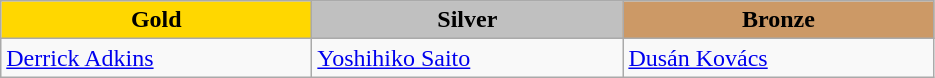<table class="wikitable" style="text-align:left">
<tr align="center">
<td width=200 bgcolor=gold><strong>Gold</strong></td>
<td width=200 bgcolor=silver><strong>Silver</strong></td>
<td width=200 bgcolor=CC9966><strong>Bronze</strong></td>
</tr>
<tr>
<td><a href='#'>Derrick Adkins</a><br><em></em></td>
<td><a href='#'>Yoshihiko Saito</a><br><em></em></td>
<td><a href='#'>Dusán Kovács</a><br><em></em></td>
</tr>
</table>
